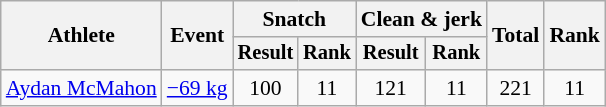<table class="wikitable" style="font-size:90%">
<tr>
<th rowspan="2">Athlete</th>
<th rowspan="2">Event</th>
<th colspan="2">Snatch</th>
<th colspan="2">Clean & jerk</th>
<th rowspan="2">Total</th>
<th rowspan="2">Rank</th>
</tr>
<tr style="font-size:95%">
<th>Result</th>
<th>Rank</th>
<th>Result</th>
<th>Rank</th>
</tr>
<tr align=center>
<td align=left><a href='#'>Aydan McMahon</a></td>
<td align=left><a href='#'>−69 kg</a></td>
<td>100</td>
<td>11</td>
<td>121</td>
<td>11</td>
<td>221</td>
<td>11</td>
</tr>
</table>
